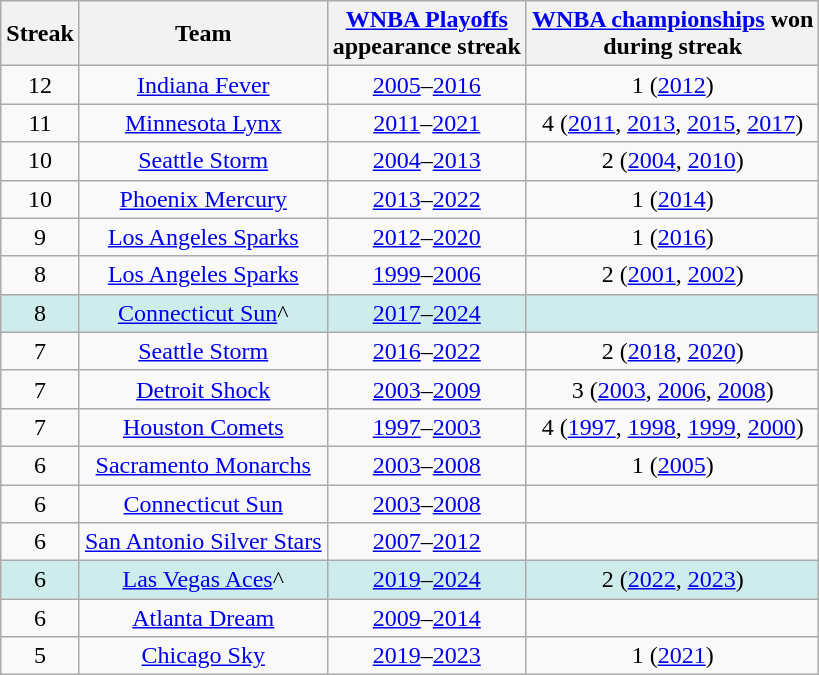<table class="wikitable sortable" style="text-align:center">
<tr>
<th>Streak</th>
<th>Team</th>
<th><a href='#'>WNBA Playoffs</a><br>appearance streak</th>
<th><a href='#'>WNBA championships</a> won<br>during streak</th>
</tr>
<tr>
<td>12</td>
<td><a href='#'>Indiana Fever</a></td>
<td><a href='#'>2005</a>–<a href='#'>2016</a></td>
<td>1 (<a href='#'>2012</a>)</td>
</tr>
<tr>
<td>11</td>
<td><a href='#'>Minnesota Lynx</a></td>
<td><a href='#'>2011</a>–<a href='#'>2021</a></td>
<td>4 (<a href='#'>2011</a>, <a href='#'>2013</a>, <a href='#'>2015</a>, <a href='#'>2017</a>)</td>
</tr>
<tr>
<td>10</td>
<td><a href='#'>Seattle Storm</a></td>
<td><a href='#'>2004</a>–<a href='#'>2013</a></td>
<td>2 (<a href='#'>2004</a>, <a href='#'>2010</a>)</td>
</tr>
<tr>
<td>10</td>
<td><a href='#'>Phoenix Mercury</a></td>
<td><a href='#'>2013</a>–<a href='#'>2022</a></td>
<td>1 (<a href='#'>2014</a>)</td>
</tr>
<tr>
<td>9</td>
<td><a href='#'>Los Angeles Sparks</a></td>
<td><a href='#'>2012</a>–<a href='#'>2020</a></td>
<td>1 (<a href='#'>2016</a>)</td>
</tr>
<tr>
<td>8</td>
<td><a href='#'>Los Angeles Sparks</a></td>
<td><a href='#'>1999</a>–<a href='#'>2006</a></td>
<td>2 (<a href='#'>2001</a>, <a href='#'>2002</a>)</td>
</tr>
<tr bgcolor="#CFECEC">
<td>8</td>
<td><a href='#'>Connecticut Sun</a>^</td>
<td><a href='#'>2017</a>–<a href='#'>2024</a></td>
<td></td>
</tr>
<tr>
<td>7</td>
<td><a href='#'>Seattle Storm</a></td>
<td><a href='#'>2016</a>–<a href='#'>2022</a></td>
<td>2 (<a href='#'>2018</a>, <a href='#'>2020</a>)</td>
</tr>
<tr>
<td>7</td>
<td><a href='#'>Detroit Shock</a></td>
<td><a href='#'>2003</a>–<a href='#'>2009</a></td>
<td>3 (<a href='#'>2003</a>, <a href='#'>2006</a>, <a href='#'>2008</a>)</td>
</tr>
<tr>
<td>7</td>
<td><a href='#'>Houston Comets</a></td>
<td><a href='#'>1997</a>–<a href='#'>2003</a></td>
<td>4 (<a href='#'>1997</a>, <a href='#'>1998</a>, <a href='#'>1999</a>, <a href='#'>2000</a>)</td>
</tr>
<tr>
<td>6</td>
<td><a href='#'>Sacramento Monarchs</a></td>
<td><a href='#'>2003</a>–<a href='#'>2008</a></td>
<td>1 (<a href='#'>2005</a>)</td>
</tr>
<tr>
<td>6</td>
<td><a href='#'>Connecticut Sun</a></td>
<td><a href='#'>2003</a>–<a href='#'>2008</a></td>
<td></td>
</tr>
<tr>
<td>6</td>
<td><a href='#'>San Antonio Silver Stars</a></td>
<td><a href='#'>2007</a>–<a href='#'>2012</a></td>
<td></td>
</tr>
<tr bgcolor="#CFECEC">
<td>6</td>
<td><a href='#'>Las Vegas Aces</a>^</td>
<td><a href='#'>2019</a>–<a href='#'>2024</a></td>
<td>2 (<a href='#'>2022</a>, <a href='#'>2023</a>)</td>
</tr>
<tr>
<td>6</td>
<td><a href='#'>Atlanta Dream</a></td>
<td><a href='#'>2009</a>–<a href='#'>2014</a></td>
<td></td>
</tr>
<tr>
<td>5</td>
<td><a href='#'>Chicago Sky</a></td>
<td><a href='#'>2019</a>–<a href='#'>2023</a></td>
<td>1 (<a href='#'>2021</a>)</td>
</tr>
</table>
